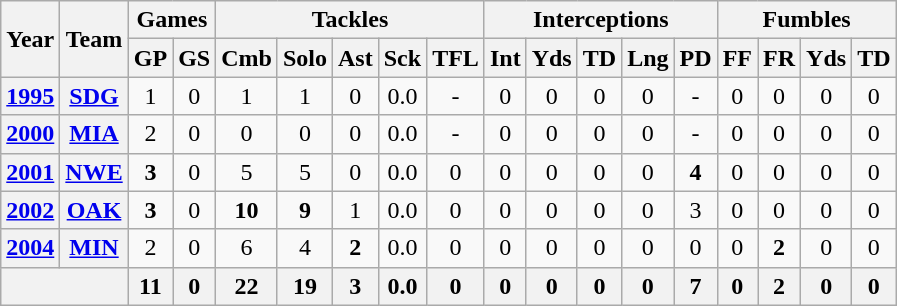<table class="wikitable" style="text-align:center">
<tr>
<th rowspan="2">Year</th>
<th rowspan="2">Team</th>
<th colspan="2">Games</th>
<th colspan="5">Tackles</th>
<th colspan="5">Interceptions</th>
<th colspan="4">Fumbles</th>
</tr>
<tr>
<th>GP</th>
<th>GS</th>
<th>Cmb</th>
<th>Solo</th>
<th>Ast</th>
<th>Sck</th>
<th>TFL</th>
<th>Int</th>
<th>Yds</th>
<th>TD</th>
<th>Lng</th>
<th>PD</th>
<th>FF</th>
<th>FR</th>
<th>Yds</th>
<th>TD</th>
</tr>
<tr>
<th><a href='#'>1995</a></th>
<th><a href='#'>SDG</a></th>
<td>1</td>
<td>0</td>
<td>1</td>
<td>1</td>
<td>0</td>
<td>0.0</td>
<td>-</td>
<td>0</td>
<td>0</td>
<td>0</td>
<td>0</td>
<td>-</td>
<td>0</td>
<td>0</td>
<td>0</td>
<td>0</td>
</tr>
<tr>
<th><a href='#'>2000</a></th>
<th><a href='#'>MIA</a></th>
<td>2</td>
<td>0</td>
<td>0</td>
<td>0</td>
<td>0</td>
<td>0.0</td>
<td>-</td>
<td>0</td>
<td>0</td>
<td>0</td>
<td>0</td>
<td>-</td>
<td>0</td>
<td>0</td>
<td>0</td>
<td>0</td>
</tr>
<tr>
<th><a href='#'>2001</a></th>
<th><a href='#'>NWE</a></th>
<td><strong>3</strong></td>
<td>0</td>
<td>5</td>
<td>5</td>
<td>0</td>
<td>0.0</td>
<td>0</td>
<td>0</td>
<td>0</td>
<td>0</td>
<td>0</td>
<td><strong>4</strong></td>
<td>0</td>
<td>0</td>
<td>0</td>
<td>0</td>
</tr>
<tr>
<th><a href='#'>2002</a></th>
<th><a href='#'>OAK</a></th>
<td><strong>3</strong></td>
<td>0</td>
<td><strong>10</strong></td>
<td><strong>9</strong></td>
<td>1</td>
<td>0.0</td>
<td>0</td>
<td>0</td>
<td>0</td>
<td>0</td>
<td>0</td>
<td>3</td>
<td>0</td>
<td>0</td>
<td>0</td>
<td>0</td>
</tr>
<tr>
<th><a href='#'>2004</a></th>
<th><a href='#'>MIN</a></th>
<td>2</td>
<td>0</td>
<td>6</td>
<td>4</td>
<td><strong>2</strong></td>
<td>0.0</td>
<td>0</td>
<td>0</td>
<td>0</td>
<td>0</td>
<td>0</td>
<td>0</td>
<td>0</td>
<td><strong>2</strong></td>
<td>0</td>
<td>0</td>
</tr>
<tr>
<th colspan="2"></th>
<th>11</th>
<th>0</th>
<th>22</th>
<th>19</th>
<th>3</th>
<th>0.0</th>
<th>0</th>
<th>0</th>
<th>0</th>
<th>0</th>
<th>0</th>
<th>7</th>
<th>0</th>
<th>2</th>
<th>0</th>
<th>0</th>
</tr>
</table>
